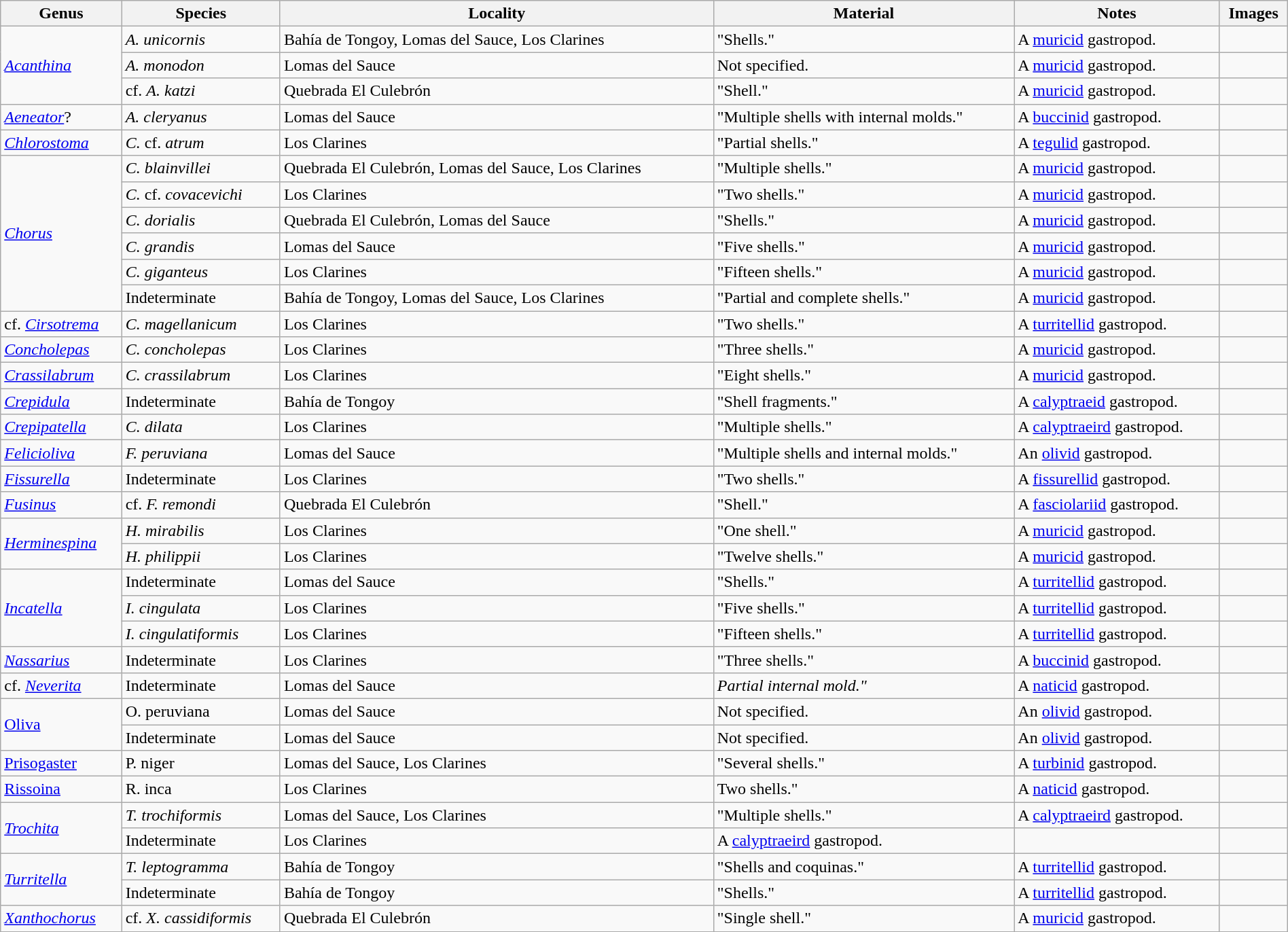<table class="wikitable" align="center" width="100%">
<tr>
<th>Genus</th>
<th>Species</th>
<th>Locality</th>
<th>Material</th>
<th>Notes</th>
<th>Images</th>
</tr>
<tr>
<td rowspan="3"><em><a href='#'>Acanthina</a></em></td>
<td><em>A. unicornis</em></td>
<td>Bahía de Tongoy, Lomas del Sauce, Los Clarines</td>
<td>"Shells."</td>
<td>A <a href='#'>muricid</a> gastropod.</td>
<td></td>
</tr>
<tr>
<td><em>A. monodon</em></td>
<td>Lomas del Sauce</td>
<td>Not specified.</td>
<td>A <a href='#'>muricid</a> gastropod.</td>
<td></td>
</tr>
<tr>
<td>cf. <em>A. katzi</em></td>
<td>Quebrada El Culebrón</td>
<td>"Shell."</td>
<td>A <a href='#'>muricid</a> gastropod.</td>
<td></td>
</tr>
<tr>
<td><em><a href='#'>Aeneator</a></em>?</td>
<td><em>A. cleryanus</em></td>
<td>Lomas del Sauce</td>
<td>"Multiple shells with internal molds."</td>
<td>A <a href='#'>buccinid</a> gastropod.</td>
<td></td>
</tr>
<tr>
<td><em><a href='#'>Chlorostoma</a></em></td>
<td><em>C.</em> cf. <em>atrum</em></td>
<td>Los Clarines</td>
<td>"Partial shells."</td>
<td>A <a href='#'>tegulid</a> gastropod.</td>
<td></td>
</tr>
<tr>
<td rowspan="6"><em><a href='#'>Chorus</a></em></td>
<td><em>C. blainvillei</em></td>
<td>Quebrada El Culebrón, Lomas del Sauce, Los Clarines</td>
<td>"Multiple shells."</td>
<td>A <a href='#'>muricid</a> gastropod.</td>
<td></td>
</tr>
<tr>
<td><em>C.</em> cf. <em>covacevichi</em></td>
<td>Los Clarines</td>
<td>"Two shells."</td>
<td>A <a href='#'>muricid</a> gastropod.</td>
<td></td>
</tr>
<tr>
<td><em>C. dorialis</em></td>
<td>Quebrada El Culebrón, Lomas del Sauce</td>
<td>"Shells."</td>
<td>A <a href='#'>muricid</a> gastropod.</td>
<td></td>
</tr>
<tr>
<td><em>C. grandis</em></td>
<td>Lomas del Sauce</td>
<td>"Five shells."</td>
<td>A <a href='#'>muricid</a> gastropod.</td>
<td></td>
</tr>
<tr>
<td><em>C. giganteus</em></td>
<td>Los Clarines</td>
<td>"Fifteen shells."</td>
<td>A <a href='#'>muricid</a> gastropod.</td>
<td></td>
</tr>
<tr>
<td>Indeterminate</td>
<td>Bahía de Tongoy, Lomas del Sauce, Los Clarines</td>
<td>"Partial and complete shells."</td>
<td>A <a href='#'>muricid</a> gastropod.</td>
<td></td>
</tr>
<tr>
<td>cf. <em><a href='#'>Cirsotrema</a></em></td>
<td><em>C. magellanicum</em></td>
<td>Los Clarines</td>
<td>"Two shells."</td>
<td>A <a href='#'>turritellid</a> gastropod.</td>
<td></td>
</tr>
<tr>
<td><em><a href='#'>Concholepas</a></em></td>
<td><em>C. concholepas</em></td>
<td>Los Clarines</td>
<td>"Three shells."</td>
<td>A <a href='#'>muricid</a> gastropod.</td>
<td></td>
</tr>
<tr>
<td><em><a href='#'>Crassilabrum</a></em></td>
<td><em>C. crassilabrum</em></td>
<td>Los Clarines</td>
<td>"Eight shells."</td>
<td>A <a href='#'>muricid</a> gastropod.</td>
<td></td>
</tr>
<tr>
<td><em><a href='#'>Crepidula</a></em></td>
<td>Indeterminate</td>
<td>Bahía de Tongoy</td>
<td>"Shell fragments."</td>
<td>A <a href='#'>calyptraeid</a> gastropod.</td>
<td></td>
</tr>
<tr>
<td><em><a href='#'>Crepipatella</a></em></td>
<td><em>C. dilata</em></td>
<td>Los Clarines</td>
<td>"Multiple shells."</td>
<td>A <a href='#'>calyptraeird</a> gastropod.</td>
<td></td>
</tr>
<tr>
<td><em><a href='#'>Felicioliva</a></em></td>
<td><em>F. peruviana</em></td>
<td>Lomas del Sauce</td>
<td>"Multiple shells and internal molds."</td>
<td>An <a href='#'>olivid</a> gastropod.</td>
<td></td>
</tr>
<tr>
<td><em><a href='#'>Fissurella</a></em></td>
<td>Indeterminate</td>
<td>Los Clarines</td>
<td>"Two shells."</td>
<td>A <a href='#'>fissurellid</a> gastropod.</td>
<td></td>
</tr>
<tr>
<td><em><a href='#'>Fusinus</a></em></td>
<td>cf. <em>F. remondi</em></td>
<td>Quebrada El Culebrón</td>
<td>"Shell."</td>
<td>A <a href='#'>fasciolariid</a> gastropod.</td>
<td></td>
</tr>
<tr>
<td rowspan="2"><em><a href='#'>Herminespina</a></em></td>
<td><em>H. mirabilis</em></td>
<td>Los Clarines</td>
<td>"One shell."</td>
<td>A <a href='#'>muricid</a> gastropod.</td>
<td></td>
</tr>
<tr>
<td><em>H. philippii</em></td>
<td>Los Clarines</td>
<td>"Twelve shells."</td>
<td>A <a href='#'>muricid</a> gastropod.</td>
<td></td>
</tr>
<tr>
<td rowspan="3"><em><a href='#'>Incatella</a></em></td>
<td>Indeterminate</td>
<td>Lomas del Sauce</td>
<td>"Shells."</td>
<td>A <a href='#'>turritellid</a> gastropod.</td>
<td></td>
</tr>
<tr>
<td><em>I. cingulata</em></td>
<td>Los Clarines</td>
<td>"Five shells."</td>
<td>A <a href='#'>turritellid</a> gastropod.</td>
<td></td>
</tr>
<tr>
<td><em>I. cingulatiformis</em></td>
<td>Los Clarines</td>
<td>"Fifteen shells."</td>
<td>A <a href='#'>turritellid</a> gastropod.</td>
<td></td>
</tr>
<tr>
<td><em><a href='#'>Nassarius</a></em></td>
<td>Indeterminate</td>
<td>Los Clarines</td>
<td>"Three shells."</td>
<td>A <a href='#'>buccinid</a> gastropod.</td>
<td></td>
</tr>
<tr>
<td>cf. <em><a href='#'>Neverita</a></em></td>
<td>Indeterminate</td>
<td>Lomas del Sauce</td>
<td><em>Partial internal mold."</td>
<td>A <a href='#'>naticid</a> gastropod.</td>
<td></td>
</tr>
<tr>
<td rowspan="2"></em><a href='#'>Oliva</a><em></td>
<td></em>O. peruviana<em></td>
<td>Lomas del Sauce</td>
<td>Not specified.</td>
<td>An <a href='#'>olivid</a> gastropod.</td>
<td></td>
</tr>
<tr>
<td>Indeterminate</td>
<td>Lomas del Sauce</td>
<td>Not specified.</td>
<td>An <a href='#'>olivid</a> gastropod.</td>
<td></td>
</tr>
<tr>
<td></em><a href='#'>Prisogaster</a><em></td>
<td></em>P. niger<em></td>
<td>Lomas del Sauce, Los Clarines</td>
<td>"Several shells."</td>
<td>A <a href='#'>turbinid</a> gastropod.</td>
<td></td>
</tr>
<tr>
<td></em><a href='#'>Rissoina</a><em></td>
<td></em>R. inca<em></td>
<td>Los Clarines</td>
<td></em>Two shells."</td>
<td>A <a href='#'>naticid</a> gastropod.</td>
<td></td>
</tr>
<tr>
<td rowspan="2"><em><a href='#'>Trochita</a></em></td>
<td><em>T. trochiformis</em></td>
<td>Lomas del Sauce, Los Clarines</td>
<td>"Multiple shells."</td>
<td>A <a href='#'>calyptraeird</a> gastropod.</td>
<td></td>
</tr>
<tr>
<td>Indeterminate</td>
<td>Los Clarines</td>
<td>A <a href='#'>calyptraeird</a> gastropod.</td>
<td></td>
</tr>
<tr>
<td rowspan="2"><em><a href='#'>Turritella</a></em></td>
<td><em>T. leptogramma</em></td>
<td>Bahía de Tongoy</td>
<td>"Shells and coquinas."</td>
<td>A <a href='#'>turritellid</a> gastropod.</td>
<td></td>
</tr>
<tr>
<td>Indeterminate</td>
<td>Bahía de Tongoy</td>
<td>"Shells."</td>
<td>A <a href='#'>turritellid</a> gastropod.</td>
<td></td>
</tr>
<tr>
<td><em><a href='#'>Xanthochorus</a></em></td>
<td>cf. <em>X. cassidiformis</em></td>
<td>Quebrada El Culebrón</td>
<td>"Single shell."</td>
<td>A <a href='#'>muricid</a> gastropod.</td>
<td></td>
</tr>
<tr>
</tr>
</table>
